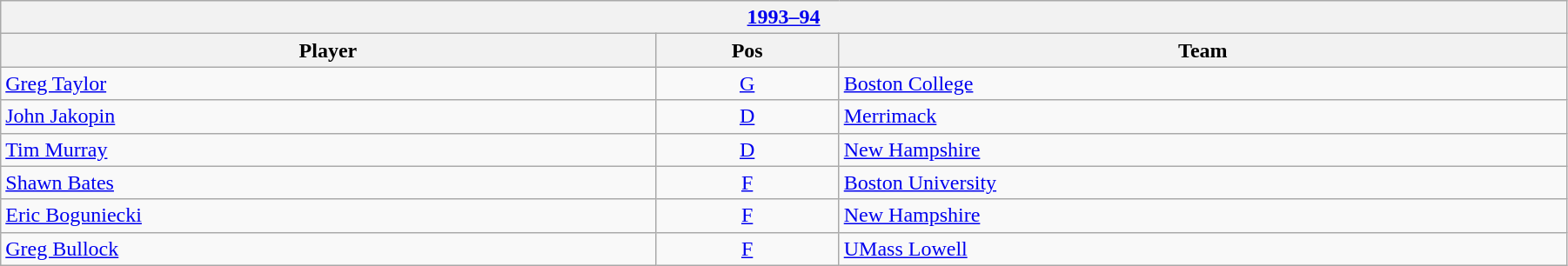<table class="wikitable" width=95%>
<tr>
<th colspan=3><a href='#'>1993–94</a></th>
</tr>
<tr>
<th>Player</th>
<th>Pos</th>
<th>Team</th>
</tr>
<tr>
<td><a href='#'>Greg Taylor</a></td>
<td align=center><a href='#'>G</a></td>
<td><a href='#'>Boston College</a></td>
</tr>
<tr>
<td><a href='#'>John Jakopin</a></td>
<td align=center><a href='#'>D</a></td>
<td><a href='#'>Merrimack</a></td>
</tr>
<tr>
<td><a href='#'>Tim Murray</a></td>
<td align=center><a href='#'>D</a></td>
<td><a href='#'>New Hampshire</a></td>
</tr>
<tr>
<td><a href='#'>Shawn Bates</a></td>
<td align=center><a href='#'>F</a></td>
<td><a href='#'>Boston University</a></td>
</tr>
<tr>
<td><a href='#'>Eric Boguniecki</a></td>
<td align=center><a href='#'>F</a></td>
<td><a href='#'>New Hampshire</a></td>
</tr>
<tr>
<td><a href='#'>Greg Bullock</a></td>
<td align=center><a href='#'>F</a></td>
<td><a href='#'>UMass Lowell</a></td>
</tr>
</table>
